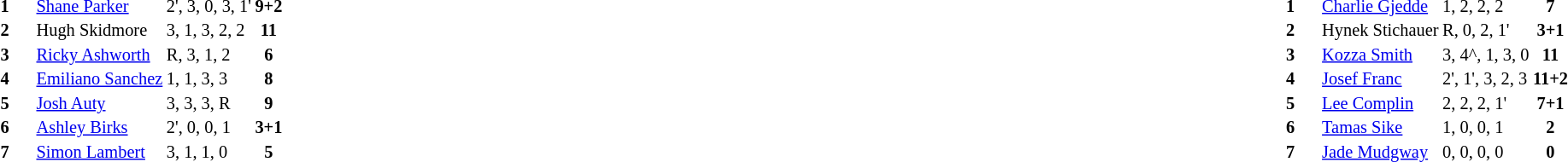<table width="100%">
<tr>
<td valign="top" width="50%"><br><table style="font-size: 85%" cellspacing="1" cellpadding="1" align=LEFT>
<tr>
<td colspan="5"></td>
</tr>
<tr>
<th width=25></th>
<th width=25></th>
</tr>
<tr>
<td></td>
<td><strong>1</strong></td>
<td> <a href='#'>Shane Parker</a></td>
<td>2', 3, 0, 3, 1'</td>
<td align=center><strong>9+2</strong></td>
<td></td>
</tr>
<tr>
<td></td>
<td><strong>2</strong></td>
<td> Hugh Skidmore</td>
<td>3, 1, 3, 2, 2</td>
<td align=center><strong>11</strong></td>
<td></td>
</tr>
<tr>
<td></td>
<td><strong>3</strong></td>
<td> <a href='#'>Ricky Ashworth</a></td>
<td>R, 3, 1, 2</td>
<td align=center><strong>6</strong></td>
<td></td>
</tr>
<tr>
<td></td>
<td><strong>4</strong></td>
<td> <a href='#'>Emiliano Sanchez</a></td>
<td>1, 1, 3, 3</td>
<td align=center><strong>8</strong></td>
<td></td>
</tr>
<tr>
<td></td>
<td><strong>5</strong></td>
<td> <a href='#'>Josh Auty</a></td>
<td>3, 3, 3, R</td>
<td align=center><strong>9</strong></td>
<td></td>
</tr>
<tr>
<td></td>
<td><strong>6</strong></td>
<td> <a href='#'>Ashley Birks</a></td>
<td>2', 0, 0, 1</td>
<td align=center><strong>3+1</strong></td>
<td></td>
</tr>
<tr>
<td></td>
<td><strong>7</strong></td>
<td> <a href='#'>Simon Lambert</a></td>
<td>3, 1, 1, 0</td>
<td align=center><strong>5</strong></td>
<td></td>
</tr>
<tr>
<td colspan=5></td>
</tr>
</table>
<table style="font-size: 85%" cellspacing="1" cellpadding="1" align=RIGHT>
<tr>
<td colspan="5"></td>
</tr>
<tr>
<th width="25"></th>
<th width="25"></th>
</tr>
<tr>
<td></td>
<td><strong>1</strong></td>
<td> <a href='#'>Charlie Gjedde</a></td>
<td>1, 2, 2, 2</td>
<td align=center><strong>7</strong></td>
<td></td>
</tr>
<tr>
<td></td>
<td><strong>2</strong></td>
<td> Hynek Stichauer</td>
<td>R, 0, 2, 1'</td>
<td align=center><strong>3+1</strong></td>
<td></td>
</tr>
<tr>
<td></td>
<td><strong>3</strong></td>
<td> <a href='#'>Kozza Smith</a></td>
<td>3, 4^, 1, 3, 0</td>
<td align=center><strong>11</strong></td>
<td></td>
</tr>
<tr>
<td></td>
<td><strong>4</strong></td>
<td> <a href='#'>Josef Franc</a></td>
<td>2', 1', 3, 2, 3</td>
<td align=center><strong>11+2</strong></td>
<td></td>
</tr>
<tr>
<td></td>
<td><strong>5</strong></td>
<td> <a href='#'>Lee Complin</a></td>
<td>2, 2, 2, 1'</td>
<td align=center><strong>7+1</strong></td>
<td></td>
</tr>
<tr>
<td></td>
<td><strong>6</strong></td>
<td> <a href='#'>Tamas Sike</a></td>
<td>1, 0, 0, 1</td>
<td align=center><strong>2</strong></td>
<td></td>
</tr>
<tr>
<td></td>
<td><strong>7</strong></td>
<td> <a href='#'>Jade Mudgway</a></td>
<td>0, 0, 0, 0</td>
<td align=center><strong>0</strong></td>
<td></td>
</tr>
<tr>
<td colspan=5></td>
</tr>
</table>
</td>
</tr>
</table>
